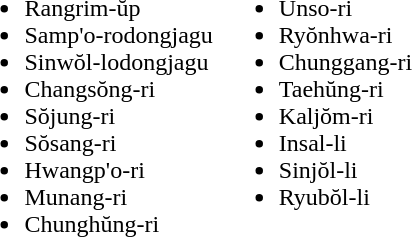<table>
<tr>
<td valign="top"><br><ul><li>Rangrim-ŭp</li><li>Samp'o-rodongjagu</li><li>Sinwŏl-lodongjagu</li><li>Changsŏng-ri</li><li>Sŏjung-ri</li><li>Sŏsang-ri</li><li>Hwangp'o-ri</li><li>Munang-ri</li><li>Chunghŭng-ri</li></ul></td>
<td valign="top"><br><ul><li>Unso-ri</li><li>Ryŏnhwa-ri</li><li>Chunggang-ri</li><li>Taehŭng-ri</li><li>Kaljŏm-ri</li><li>Insal-li</li><li>Sinjŏl-li</li><li>Ryubŏl-li</li></ul></td>
</tr>
</table>
